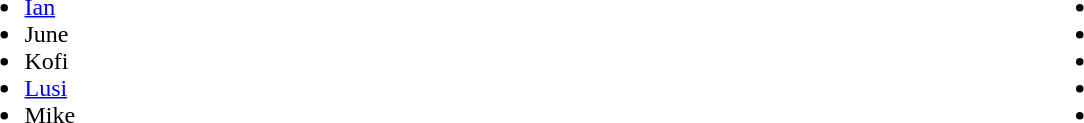<table width="90%">
<tr>
<td><br><ul><li><a href='#'>Ian</a></li><li>June</li><li>Kofi</li><li><a href='#'>Lusi</a></li><li>Mike</li></ul></td>
<td><br><ul><li></li><li></li><li></li><li></li><li></li></ul></td>
<td></td>
</tr>
</table>
